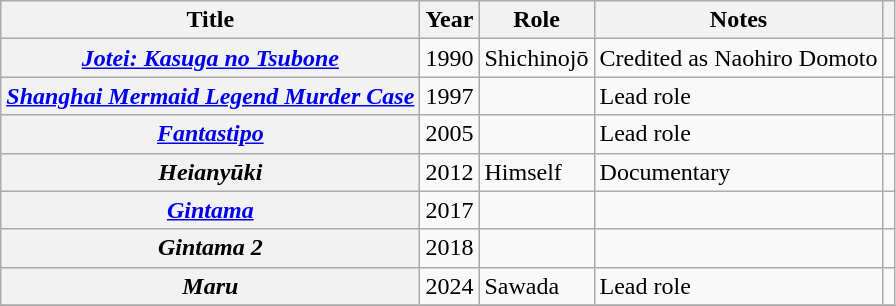<table class="wikitable plainrowheaders sortable">
<tr>
<th scope="col">Title</th>
<th scope="col">Year</th>
<th scope="col">Role</th>
<th scope="col" class="unsortable">Notes</th>
<th scope="col" class="unsortable"></th>
</tr>
<tr>
<th scope=row><em><a href='#'>Jotei: Kasuga no Tsubone</a></em></th>
<td>1990</td>
<td>Shichinojō</td>
<td>Credited as Naohiro Domoto</td>
<td style="text-align:center;"></td>
</tr>
<tr>
<th scope=row><em><a href='#'>Shanghai Mermaid Legend Murder Case</a></em></th>
<td>1997</td>
<td></td>
<td>Lead role</td>
<td style="text-align:center;"></td>
</tr>
<tr>
<th scope=row><em><a href='#'>Fantastipo</a></em></th>
<td>2005</td>
<td></td>
<td>Lead role</td>
<td style="text-align:center;"></td>
</tr>
<tr>
<th scope=row><em>Heianyūki</em></th>
<td>2012</td>
<td>Himself</td>
<td>Documentary</td>
<td style="text-align:center;"></td>
</tr>
<tr>
<th scope=row><em><a href='#'>Gintama</a></em></th>
<td>2017</td>
<td></td>
<td></td>
<td style="text-align:center;"></td>
</tr>
<tr>
<th scope=row><em>Gintama 2</em></th>
<td>2018</td>
<td></td>
<td></td>
<td style="text-align:center;"></td>
</tr>
<tr>
<th scope=row><em>Maru</em></th>
<td>2024</td>
<td>Sawada</td>
<td>Lead role</td>
<td style="text-align:center;"></td>
</tr>
<tr>
</tr>
</table>
